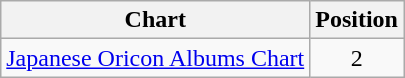<table class="wikitable sortable" style="text-align:center;">
<tr>
<th>Chart</th>
<th>Position</th>
</tr>
<tr>
<td align="left"><a href='#'>Japanese Oricon Albums Chart</a></td>
<td>2</td>
</tr>
</table>
